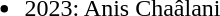<table width=100%>
<tr>
<td valign=top width=33%><br><ul><li>2023: Anis Chaâlani</li></ul></td>
</tr>
</table>
